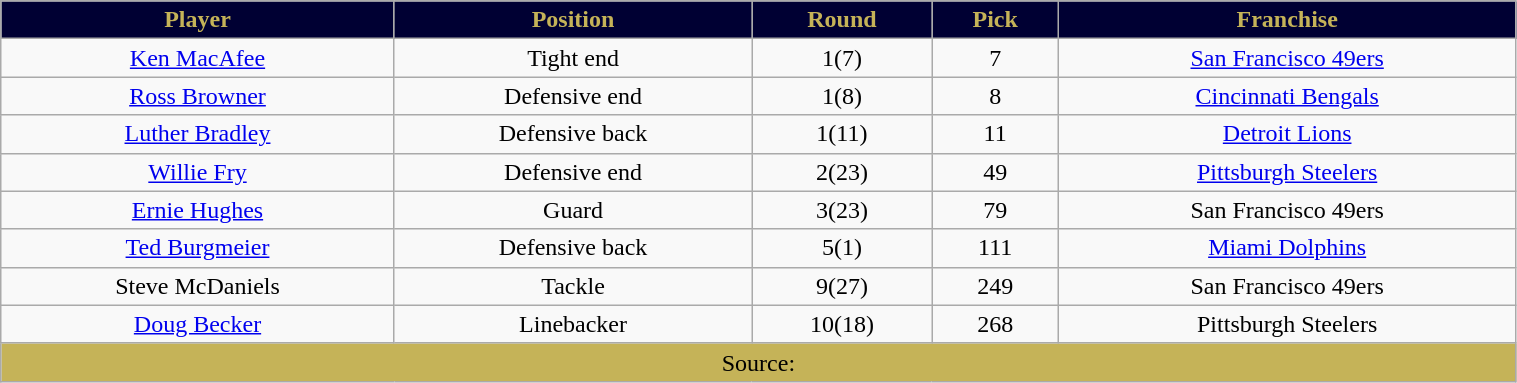<table class="wikitable" width="80%">
<tr align="center"  style="background:#000033;color:#C5B358;">
<td><strong>Player</strong></td>
<td><strong>Position</strong></td>
<td><strong>Round</strong></td>
<td><strong>Pick</strong></td>
<td><strong>Franchise</strong></td>
</tr>
<tr align="center">
<td><a href='#'>Ken MacAfee</a></td>
<td>Tight end</td>
<td>1(7)</td>
<td>7</td>
<td><a href='#'>San Francisco 49ers</a></td>
</tr>
<tr align="center">
<td><a href='#'>Ross Browner</a></td>
<td>Defensive end</td>
<td>1(8)</td>
<td>8</td>
<td><a href='#'>Cincinnati Bengals</a></td>
</tr>
<tr align="center">
<td><a href='#'>Luther Bradley</a></td>
<td>Defensive back</td>
<td>1(11)</td>
<td>11</td>
<td><a href='#'>Detroit Lions</a></td>
</tr>
<tr align="center">
<td><a href='#'>Willie Fry</a></td>
<td>Defensive end</td>
<td>2(23)</td>
<td>49</td>
<td><a href='#'>Pittsburgh Steelers</a></td>
</tr>
<tr align="center">
<td><a href='#'>Ernie Hughes</a></td>
<td>Guard</td>
<td>3(23)</td>
<td>79</td>
<td>San Francisco 49ers</td>
</tr>
<tr align="center">
<td><a href='#'>Ted Burgmeier</a></td>
<td>Defensive back</td>
<td>5(1)</td>
<td>111</td>
<td><a href='#'>Miami Dolphins</a></td>
</tr>
<tr align="center">
<td>Steve McDaniels</td>
<td>Tackle</td>
<td>9(27)</td>
<td>249</td>
<td>San Francisco 49ers</td>
</tr>
<tr align="center">
<td><a href='#'>Doug Becker</a></td>
<td>Linebacker</td>
<td>10(18)</td>
<td>268</td>
<td>Pittsburgh Steelers</td>
</tr>
<tr align="center">
<td colspan=5 bgcolor="#C5B358"><span> Source:</span></td>
</tr>
</table>
